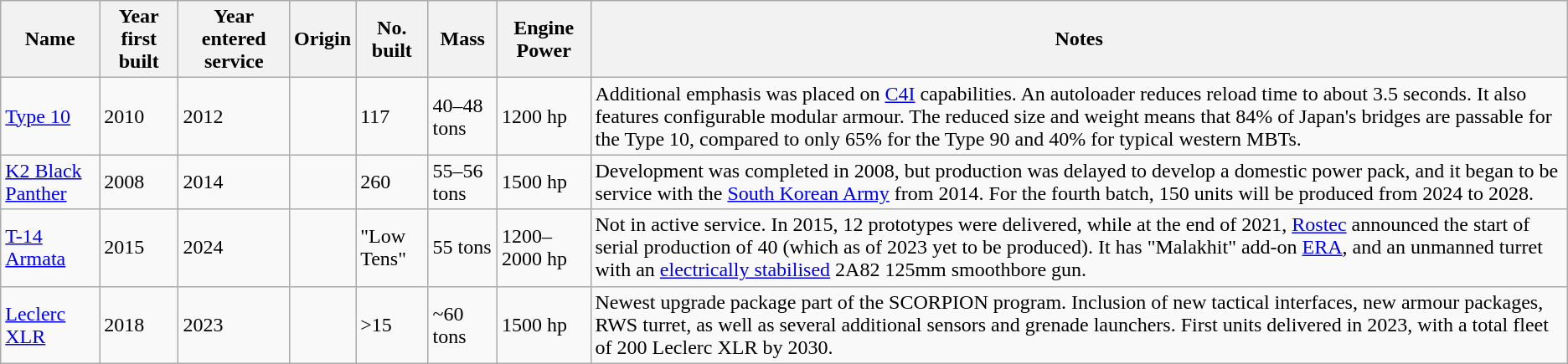<table class="wikitable sortable">
<tr>
<th scope="col">Name</th>
<th>Year first built</th>
<th scope="col">Year entered service</th>
<th scope="col">Origin</th>
<th scope="col">No. built</th>
<th>Mass</th>
<th>Engine Power</th>
<th scope="col">Notes</th>
</tr>
<tr>
<td><a href='#'>Type 10</a></td>
<td>2010</td>
<td>2012</td>
<td></td>
<td>117</td>
<td>40–48 tons</td>
<td>1200 hp</td>
<td>Additional emphasis was placed on <a href='#'>C4I</a> capabilities. An autoloader reduces reload time to about 3.5 seconds. It also features configurable modular armour. The reduced size and weight means that 84% of Japan's bridges are passable for the Type 10, compared to only 65% for the Type 90 and 40% for typical western MBTs.</td>
</tr>
<tr>
<td><a href='#'>K2 Black Panther</a></td>
<td>2008</td>
<td>2014</td>
<td></td>
<td>260</td>
<td>55–56 tons</td>
<td>1500 hp</td>
<td>Development was completed in 2008, but production was delayed to develop a domestic power pack, and it began to be service with the <a href='#'>South Korean Army</a> from 2014. For the fourth batch, 150 units will be produced from 2024 to 2028.</td>
</tr>
<tr>
<td><a href='#'>T-14 Armata</a></td>
<td>2015</td>
<td>2024</td>
<td></td>
<td>"Low Tens"</td>
<td>55 tons</td>
<td>1200–2000 hp</td>
<td>Not in active service. In 2015, 12 prototypes were delivered, while at the end of 2021, <a href='#'>Rostec</a> announced the start of serial production of 40 (which as of 2023 yet to be produced). It has "Malakhit" add-on <a href='#'>ERA</a>, and an unmanned turret with an <a href='#'>electrically stabilised</a> 2A82 125mm smoothbore gun.</td>
</tr>
<tr>
<td><a href='#'>Leclerc XLR</a></td>
<td>2018</td>
<td>2023</td>
<td></td>
<td>>15</td>
<td>~60 tons</td>
<td>1500 hp</td>
<td>Newest upgrade package part of the SCORPION program. Inclusion of new tactical interfaces, new armour packages, RWS turret, as well as several additional sensors and grenade launchers. First units delivered in 2023, with a total fleet of 200 Leclerc XLR by 2030.</td>
</tr>
</table>
